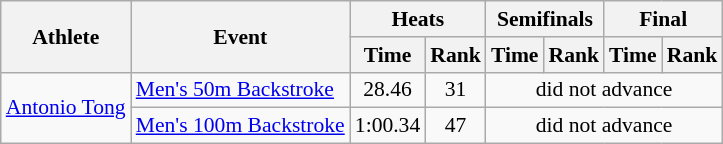<table class=wikitable style="font-size:90%">
<tr>
<th rowspan="2">Athlete</th>
<th rowspan="2">Event</th>
<th colspan="2">Heats</th>
<th colspan="2">Semifinals</th>
<th colspan="2">Final</th>
</tr>
<tr>
<th>Time</th>
<th>Rank</th>
<th>Time</th>
<th>Rank</th>
<th>Time</th>
<th>Rank</th>
</tr>
<tr>
<td rowspan="2"><a href='#'>Antonio Tong</a></td>
<td><a href='#'>Men's 50m Backstroke</a></td>
<td align=center>28.46</td>
<td align=center>31</td>
<td align=center colspan=4>did not advance</td>
</tr>
<tr>
<td><a href='#'>Men's 100m Backstroke</a></td>
<td align=center>1:00.34</td>
<td align=center>47</td>
<td align=center colspan=4>did not advance</td>
</tr>
</table>
